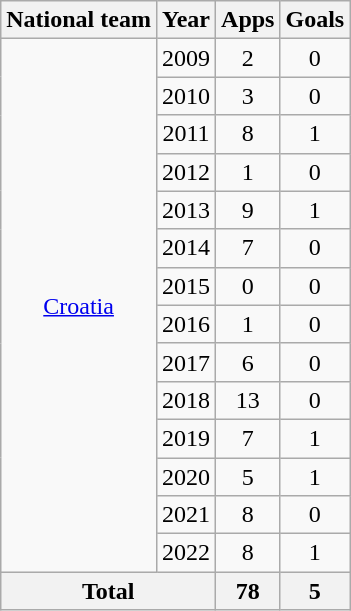<table class=wikitable style="text-align:center">
<tr>
<th>National team</th>
<th>Year</th>
<th>Apps</th>
<th>Goals</th>
</tr>
<tr>
<td rowspan="14"><a href='#'>Croatia</a></td>
<td>2009</td>
<td>2</td>
<td>0</td>
</tr>
<tr>
<td>2010</td>
<td>3</td>
<td>0</td>
</tr>
<tr>
<td>2011</td>
<td>8</td>
<td>1</td>
</tr>
<tr>
<td>2012</td>
<td>1</td>
<td>0</td>
</tr>
<tr>
<td>2013</td>
<td>9</td>
<td>1</td>
</tr>
<tr>
<td>2014</td>
<td>7</td>
<td>0</td>
</tr>
<tr>
<td>2015</td>
<td>0</td>
<td>0</td>
</tr>
<tr>
<td>2016</td>
<td>1</td>
<td>0</td>
</tr>
<tr>
<td>2017</td>
<td>6</td>
<td>0</td>
</tr>
<tr>
<td>2018</td>
<td>13</td>
<td>0</td>
</tr>
<tr>
<td>2019</td>
<td>7</td>
<td>1</td>
</tr>
<tr>
<td>2020</td>
<td>5</td>
<td>1</td>
</tr>
<tr>
<td>2021</td>
<td>8</td>
<td>0</td>
</tr>
<tr>
<td>2022</td>
<td>8</td>
<td>1</td>
</tr>
<tr>
<th colspan="2">Total</th>
<th>78</th>
<th>5</th>
</tr>
</table>
